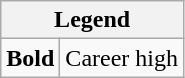<table class="wikitable">
<tr>
<th colspan="2">Legend</th>
</tr>
<tr>
<td><strong>Bold</strong></td>
<td>Career high</td>
</tr>
</table>
